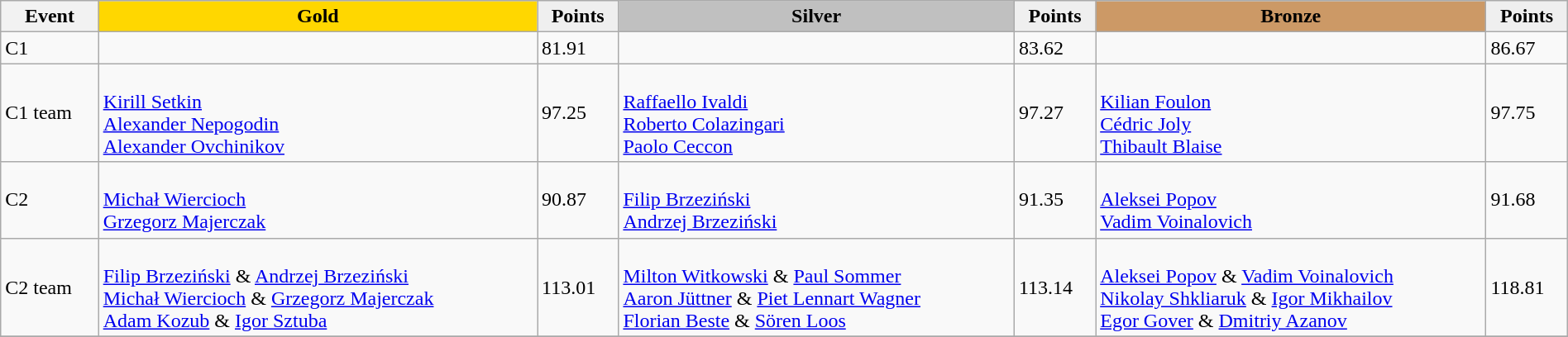<table class="wikitable" width=100%>
<tr>
<th>Event</th>
<td align=center bgcolor="gold"><strong>Gold</strong></td>
<td align=center bgcolor="EFEFEF"><strong>Points</strong></td>
<td align=center bgcolor="silver"><strong>Silver</strong></td>
<td align=center bgcolor="EFEFEF"><strong>Points</strong></td>
<td align=center bgcolor="CC9966"><strong>Bronze</strong></td>
<td align=center bgcolor="EFEFEF"><strong>Points</strong></td>
</tr>
<tr>
<td>C1 </td>
<td></td>
<td>81.91</td>
<td></td>
<td>83.62</td>
<td></td>
<td>86.67</td>
</tr>
<tr>
<td>C1 team</td>
<td><br><a href='#'>Kirill Setkin</a><br><a href='#'>Alexander Nepogodin</a><br><a href='#'>Alexander Ovchinikov</a></td>
<td>97.25</td>
<td><br><a href='#'>Raffaello Ivaldi</a><br><a href='#'>Roberto Colazingari</a><br><a href='#'>Paolo Ceccon</a></td>
<td>97.27</td>
<td><br><a href='#'>Kilian Foulon</a><br><a href='#'>Cédric Joly</a><br><a href='#'>Thibault Blaise</a></td>
<td>97.75</td>
</tr>
<tr>
<td>C2</td>
<td><br><a href='#'>Michał Wiercioch</a><br><a href='#'>Grzegorz Majerczak</a></td>
<td>90.87</td>
<td><br><a href='#'>Filip Brzeziński</a><br><a href='#'>Andrzej Brzeziński</a></td>
<td>91.35</td>
<td><br><a href='#'>Aleksei Popov</a><br><a href='#'>Vadim Voinalovich</a></td>
<td>91.68</td>
</tr>
<tr>
<td>C2 team</td>
<td><br><a href='#'>Filip Brzeziński</a> & <a href='#'>Andrzej Brzeziński</a><br><a href='#'>Michał Wiercioch</a> & <a href='#'>Grzegorz Majerczak</a><br><a href='#'>Adam Kozub</a> & <a href='#'>Igor Sztuba</a></td>
<td>113.01</td>
<td><br><a href='#'>Milton Witkowski</a> & <a href='#'>Paul Sommer</a><br><a href='#'>Aaron Jüttner</a> & <a href='#'>Piet Lennart Wagner</a><br><a href='#'>Florian Beste</a> & <a href='#'>Sören Loos</a></td>
<td>113.14</td>
<td><br><a href='#'>Aleksei Popov</a> & <a href='#'>Vadim Voinalovich</a><br><a href='#'>Nikolay Shkliaruk</a> & <a href='#'>Igor Mikhailov</a><br><a href='#'>Egor Gover</a> & <a href='#'>Dmitriy Azanov</a></td>
<td>118.81</td>
</tr>
<tr>
</tr>
</table>
